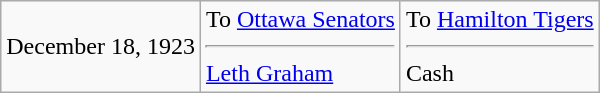<table class="wikitable">
<tr>
<td>December 18, 1923</td>
<td valign="top">To <a href='#'>Ottawa Senators</a><hr><a href='#'>Leth Graham</a></td>
<td valign="top">To <a href='#'>Hamilton Tigers</a><hr>Cash</td>
</tr>
</table>
